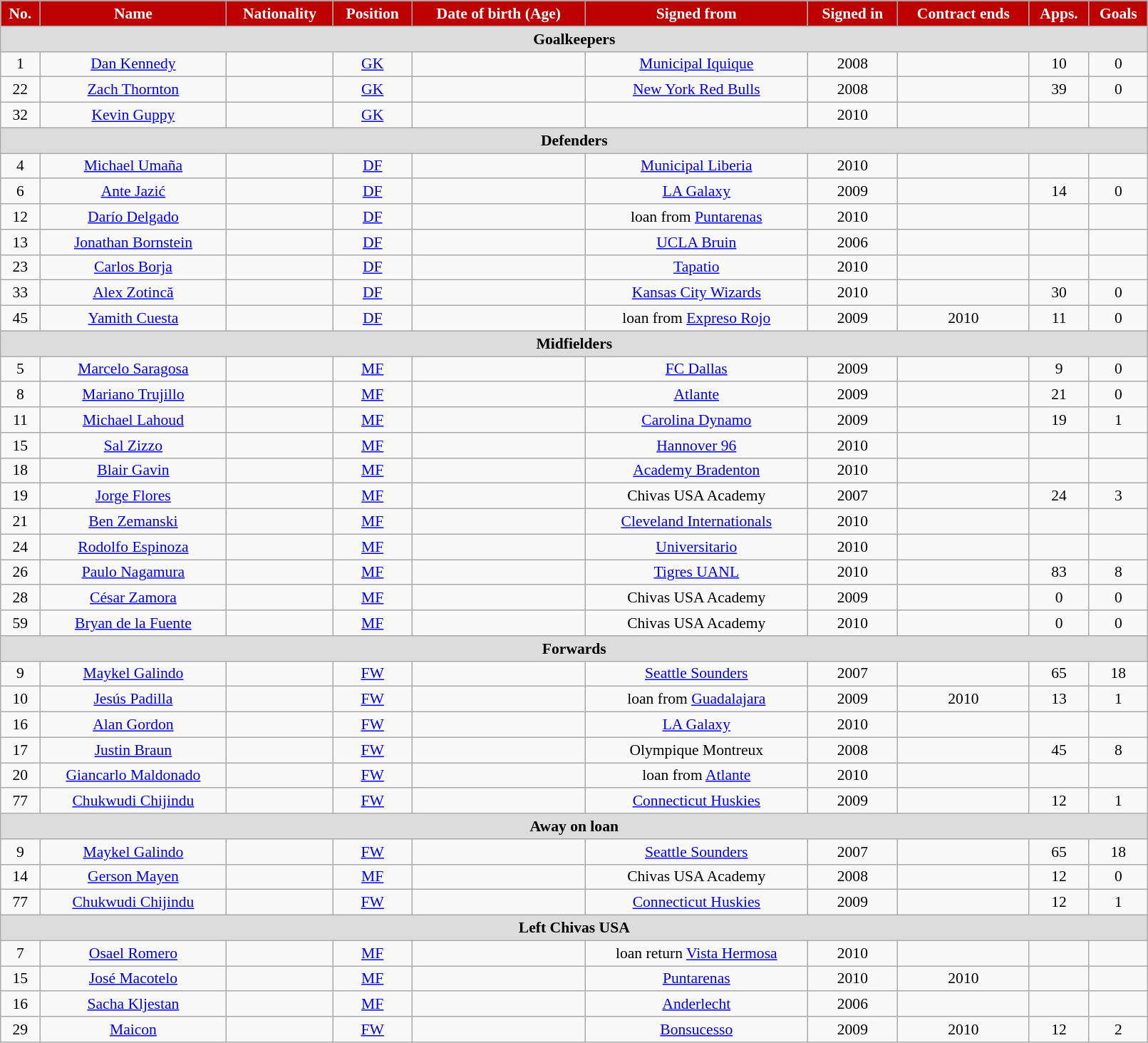<table class="wikitable"  style="text-align:center; font-size:90%; width:85%;">
<tr>
<th style="background:#BD0102; color:white; text-align:center;">No.</th>
<th style="background:#BD0102; color:white; text-align:center;">Name</th>
<th style="background:#BD0102; color:white; text-align:center;">Nationality</th>
<th style="background:#BD0102; color:white; text-align:center;">Position</th>
<th style="background:#BD0102; color:white; text-align:center;">Date of birth (Age)</th>
<th style="background:#BD0102; color:white; text-align:center;">Signed from</th>
<th style="background:#BD0102; color:white; text-align:center;">Signed in</th>
<th style="background:#BD0102; color:white; text-align:center;">Contract ends</th>
<th style="background:#BD0102; color:white; text-align:center;">Apps.</th>
<th style="background:#BD0102; color:white; text-align:center;">Goals</th>
</tr>
<tr>
<th colspan="11"  style="background:#dcdcdc; text-align:center;">Goalkeepers</th>
</tr>
<tr>
<td>1</td>
<td><a href='#'>Dan Kennedy</a></td>
<td></td>
<td><a href='#'>GK</a></td>
<td></td>
<td> <a href='#'>Municipal Iquique</a></td>
<td>2008</td>
<td></td>
<td>10</td>
<td>0</td>
</tr>
<tr>
<td>22</td>
<td><a href='#'>Zach Thornton</a></td>
<td></td>
<td><a href='#'>GK</a></td>
<td></td>
<td><a href='#'>New York Red Bulls</a></td>
<td>2008</td>
<td></td>
<td>39</td>
<td>0</td>
</tr>
<tr>
<td>32</td>
<td><a href='#'>Kevin Guppy</a></td>
<td></td>
<td><a href='#'>GK</a></td>
<td></td>
<td></td>
<td>2010</td>
<td></td>
<td></td>
<td></td>
</tr>
<tr>
<th colspan="11"  style="background:#dcdcdc; text-align:center;">Defenders</th>
</tr>
<tr>
<td>4</td>
<td><a href='#'>Michael Umaña</a></td>
<td></td>
<td><a href='#'>DF</a></td>
<td></td>
<td> <a href='#'>Municipal Liberia</a></td>
<td>2010</td>
<td></td>
<td></td>
<td></td>
</tr>
<tr>
<td>6</td>
<td><a href='#'>Ante Jazić</a></td>
<td></td>
<td><a href='#'>DF</a></td>
<td></td>
<td><a href='#'>LA Galaxy</a></td>
<td>2009</td>
<td></td>
<td>14</td>
<td>0</td>
</tr>
<tr>
<td>12</td>
<td><a href='#'>Darío Delgado</a></td>
<td></td>
<td><a href='#'>DF</a></td>
<td></td>
<td>loan from  <a href='#'>Puntarenas</a></td>
<td>2010</td>
<td></td>
<td></td>
<td></td>
</tr>
<tr>
<td>13</td>
<td><a href='#'>Jonathan Bornstein</a></td>
<td></td>
<td><a href='#'>DF</a></td>
<td></td>
<td><a href='#'>UCLA Bruin</a></td>
<td>2006</td>
<td></td>
<td></td>
<td></td>
</tr>
<tr>
<td>23</td>
<td><a href='#'>Carlos Borja</a></td>
<td></td>
<td><a href='#'>DF</a></td>
<td></td>
<td> <a href='#'>Tapatio</a></td>
<td>2010</td>
<td></td>
<td></td>
<td></td>
</tr>
<tr>
<td>33</td>
<td><a href='#'>Alex Zotincă</a></td>
<td></td>
<td><a href='#'>DF</a></td>
<td></td>
<td><a href='#'>Kansas City Wizards</a></td>
<td>2010</td>
<td></td>
<td>30</td>
<td>0</td>
</tr>
<tr>
<td>45</td>
<td><a href='#'>Yamith Cuesta</a></td>
<td></td>
<td><a href='#'>DF</a></td>
<td></td>
<td>loan from  <a href='#'>Expreso Rojo</a></td>
<td>2009</td>
<td>2010</td>
<td>11</td>
<td>0</td>
</tr>
<tr>
<th colspan="11"  style="background:#dcdcdc; text-align:center;">Midfielders</th>
</tr>
<tr>
<td>5</td>
<td><a href='#'>Marcelo Saragosa</a></td>
<td></td>
<td><a href='#'>MF</a></td>
<td></td>
<td><a href='#'>FC Dallas</a></td>
<td>2009</td>
<td></td>
<td>9</td>
<td>0</td>
</tr>
<tr>
<td>8</td>
<td><a href='#'>Mariano Trujillo</a></td>
<td></td>
<td><a href='#'>MF</a></td>
<td></td>
<td> <a href='#'>Atlante</a></td>
<td>2009</td>
<td></td>
<td>21</td>
<td>0</td>
</tr>
<tr>
<td>11</td>
<td><a href='#'>Michael Lahoud</a></td>
<td></td>
<td><a href='#'>MF</a></td>
<td></td>
<td><a href='#'>Carolina Dynamo</a></td>
<td>2009</td>
<td></td>
<td>19</td>
<td>1</td>
</tr>
<tr>
<td>15</td>
<td><a href='#'>Sal Zizzo</a></td>
<td></td>
<td><a href='#'>MF</a></td>
<td></td>
<td> <a href='#'>Hannover 96</a></td>
<td>2010</td>
<td></td>
<td></td>
<td></td>
</tr>
<tr>
<td>18</td>
<td><a href='#'>Blair Gavin</a></td>
<td></td>
<td><a href='#'>MF</a></td>
<td></td>
<td><a href='#'>Academy Bradenton</a></td>
<td>2010</td>
<td></td>
<td></td>
<td></td>
</tr>
<tr>
<td>19</td>
<td><a href='#'>Jorge Flores</a></td>
<td></td>
<td><a href='#'>MF</a></td>
<td></td>
<td>Chivas USA Academy</td>
<td>2007</td>
<td></td>
<td>24</td>
<td>3</td>
</tr>
<tr>
<td>21</td>
<td><a href='#'>Ben Zemanski</a></td>
<td></td>
<td><a href='#'>MF</a></td>
<td></td>
<td><a href='#'>Cleveland Internationals</a></td>
<td>2010</td>
<td></td>
<td></td>
<td></td>
</tr>
<tr>
<td>24</td>
<td><a href='#'>Rodolfo Espinoza</a></td>
<td></td>
<td><a href='#'>MF</a></td>
<td></td>
<td> <a href='#'>Universitario</a></td>
<td>2010</td>
<td></td>
<td></td>
<td></td>
</tr>
<tr>
<td>26</td>
<td><a href='#'>Paulo Nagamura</a></td>
<td></td>
<td><a href='#'>MF</a></td>
<td></td>
<td> <a href='#'>Tigres UANL</a></td>
<td>2010</td>
<td></td>
<td>83</td>
<td>8</td>
</tr>
<tr>
<td>28</td>
<td><a href='#'>César Zamora</a></td>
<td></td>
<td><a href='#'>MF</a></td>
<td></td>
<td>Chivas USA Academy</td>
<td>2009</td>
<td></td>
<td>0</td>
<td>0</td>
</tr>
<tr>
<td>59</td>
<td><a href='#'>Bryan de la Fuente</a></td>
<td></td>
<td><a href='#'>MF</a></td>
<td></td>
<td>Chivas USA Academy</td>
<td>2010</td>
<td></td>
<td>0</td>
<td>0</td>
</tr>
<tr>
<th colspan="11"  style="background:#dcdcdc; text-align:center;">Forwards</th>
</tr>
<tr>
<td>9</td>
<td><a href='#'>Maykel Galindo</a></td>
<td></td>
<td><a href='#'>FW</a></td>
<td></td>
<td><a href='#'>Seattle Sounders</a></td>
<td>2007</td>
<td></td>
<td>65</td>
<td>18</td>
</tr>
<tr>
<td>10</td>
<td><a href='#'>Jesús Padilla</a></td>
<td></td>
<td><a href='#'>FW</a></td>
<td></td>
<td>loan from  <a href='#'>Guadalajara</a></td>
<td>2009</td>
<td>2010</td>
<td>13</td>
<td>1</td>
</tr>
<tr>
<td>16</td>
<td><a href='#'>Alan Gordon</a></td>
<td></td>
<td><a href='#'>FW</a></td>
<td></td>
<td><a href='#'>LA Galaxy</a></td>
<td>2010</td>
<td></td>
<td></td>
<td></td>
</tr>
<tr>
<td>17</td>
<td><a href='#'>Justin Braun</a></td>
<td></td>
<td><a href='#'>FW</a></td>
<td></td>
<td>Olympique Montreux</td>
<td>2008</td>
<td></td>
<td>45</td>
<td>8</td>
</tr>
<tr>
<td>20</td>
<td><a href='#'>Giancarlo Maldonado</a></td>
<td></td>
<td><a href='#'>FW</a></td>
<td></td>
<td>loan from  <a href='#'>Atlante</a></td>
<td>2010</td>
<td></td>
<td></td>
<td></td>
</tr>
<tr>
<td>77</td>
<td><a href='#'>Chukwudi Chijindu</a></td>
<td></td>
<td><a href='#'>FW</a></td>
<td></td>
<td><a href='#'>Connecticut Huskies</a></td>
<td>2009</td>
<td></td>
<td>12</td>
<td>1</td>
</tr>
<tr>
<th colspan="11"  style="background:#dcdcdc; text-align:center;">Away on loan</th>
</tr>
<tr>
<td>9</td>
<td><a href='#'>Maykel Galindo</a></td>
<td></td>
<td><a href='#'>FW</a></td>
<td></td>
<td><a href='#'>Seattle Sounders</a></td>
<td>2007</td>
<td></td>
<td>65</td>
<td>18</td>
</tr>
<tr>
<td>14</td>
<td><a href='#'>Gerson Mayen</a></td>
<td></td>
<td><a href='#'>MF</a></td>
<td></td>
<td>Chivas USA Academy</td>
<td>2008</td>
<td></td>
<td>12</td>
<td>0</td>
</tr>
<tr>
<td>77</td>
<td><a href='#'>Chukwudi Chijindu</a></td>
<td></td>
<td><a href='#'>FW</a></td>
<td></td>
<td><a href='#'>Connecticut Huskies</a></td>
<td>2009</td>
<td></td>
<td>12</td>
<td>1</td>
</tr>
<tr>
<th colspan="11"  style="background:#dcdcdc; text-align:center;">Left Chivas USA</th>
</tr>
<tr>
<td>7</td>
<td><a href='#'>Osael Romero</a></td>
<td></td>
<td><a href='#'>MF</a></td>
<td></td>
<td>loan return  <a href='#'>Vista Hermosa</a></td>
<td>2010</td>
<td></td>
<td></td>
<td></td>
</tr>
<tr>
<td>15</td>
<td><a href='#'>José Macotelo</a></td>
<td></td>
<td><a href='#'>MF</a></td>
<td></td>
<td> <a href='#'>Puntarenas</a></td>
<td>2010</td>
<td>2010</td>
<td></td>
<td></td>
</tr>
<tr>
<td>16</td>
<td><a href='#'>Sacha Kljestan</a></td>
<td></td>
<td><a href='#'>MF</a></td>
<td></td>
<td> <a href='#'>Anderlecht</a></td>
<td>2006</td>
<td></td>
<td></td>
<td></td>
</tr>
<tr>
<td>29</td>
<td><a href='#'>Maicon</a></td>
<td></td>
<td><a href='#'>FW</a></td>
<td></td>
<td> <a href='#'>Bonsucesso</a></td>
<td>2009</td>
<td>2010</td>
<td>12</td>
<td>2</td>
</tr>
</table>
